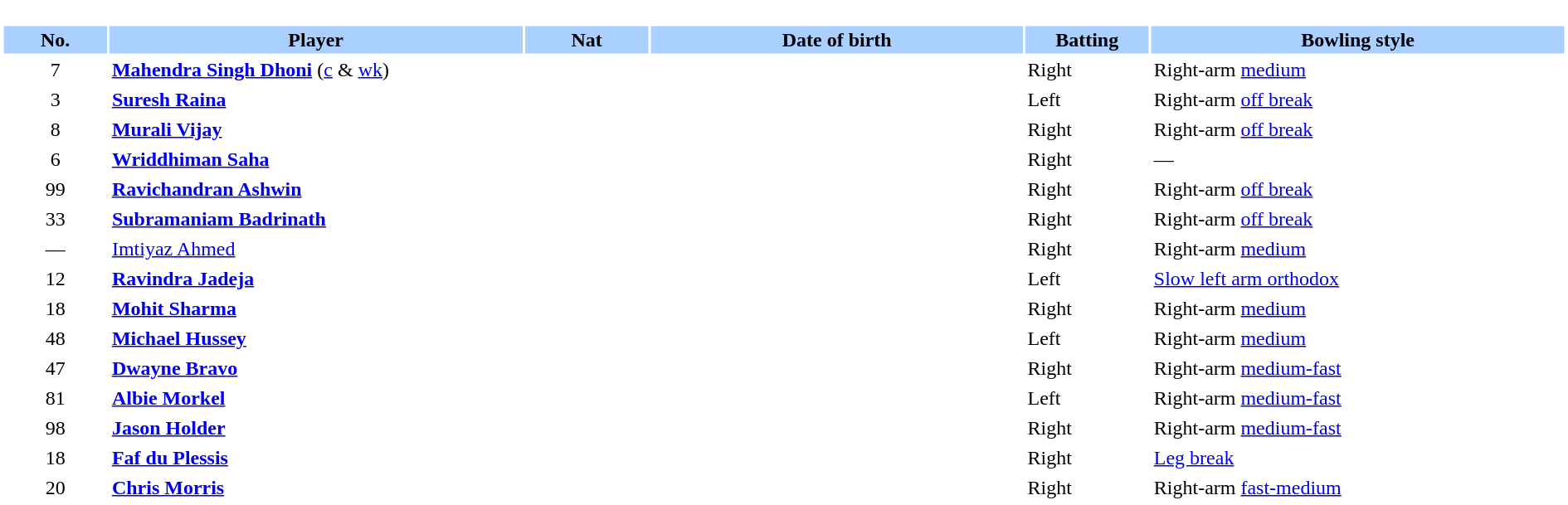<table border="0" style="width:100%;">
<tr>
<td style="vertical-align:top; background:#fff; width:90%;"><br><table border="0" cellspacing="2" cellpadding="2" style="width:100%;">
<tr style="background:#aad0ff;">
<th scope="col" style="width:5%;">No.</th>
<th scope="col" style="width:20%;">Player</th>
<th scope="col" style="width:6%;">Nat</th>
<th scope="col" style="width:18%;">Date of birth</th>
<th scope="col" style="width:6%;">Batting</th>
<th scope="col" style="width:20%;">Bowling style</th>
</tr>
<tr>
<td style="text-align:center">7</td>
<td><strong><a href='#'>Mahendra Singh Dhoni</a></strong> (<a href='#'>c</a> & <a href='#'>wk</a>)</td>
<td style="text-align:center"></td>
<td></td>
<td>Right</td>
<td>Right-arm <a href='#'>medium</a></td>
</tr>
<tr>
<td style="text-align:center">3</td>
<td><strong><a href='#'>Suresh Raina</a></strong></td>
<td style="text-align:center"></td>
<td></td>
<td>Left</td>
<td>Right-arm <a href='#'>off break</a></td>
</tr>
<tr>
<td style="text-align:center">8</td>
<td><strong><a href='#'>Murali Vijay</a></strong></td>
<td style="text-align:center"></td>
<td></td>
<td>Right</td>
<td>Right-arm <a href='#'>off break</a></td>
</tr>
<tr>
<td style="text-align:center">6</td>
<td><strong><a href='#'>Wriddhiman Saha</a></strong></td>
<td style="text-align:center"></td>
<td></td>
<td>Right</td>
<td>—</td>
</tr>
<tr>
<td style="text-align:center">99</td>
<td><strong><a href='#'>Ravichandran Ashwin</a></strong></td>
<td style="text-align:center"></td>
<td></td>
<td>Right</td>
<td>Right-arm <a href='#'>off break</a></td>
</tr>
<tr>
<td style="text-align:center">33</td>
<td><strong><a href='#'>Subramaniam Badrinath</a></strong></td>
<td style="text-align:center"></td>
<td></td>
<td>Right</td>
<td>Right-arm <a href='#'>off break</a></td>
</tr>
<tr>
<td style="text-align:center">—</td>
<td><a href='#'>Imtiyaz Ahmed</a></td>
<td style="text-align:center"></td>
<td></td>
<td>Right</td>
<td>Right-arm <a href='#'>medium</a></td>
</tr>
<tr>
<td style="text-align:center">12</td>
<td><strong><a href='#'>Ravindra Jadeja</a></strong></td>
<td style="text-align:center"></td>
<td></td>
<td>Left</td>
<td><a href='#'>Slow left arm orthodox</a></td>
</tr>
<tr>
<td style="text-align:center">18</td>
<td><strong><a href='#'>Mohit Sharma</a></strong></td>
<td style="text-align:center"></td>
<td></td>
<td>Right</td>
<td>Right-arm <a href='#'>medium</a></td>
</tr>
<tr>
<td style="text-align:center">48</td>
<td><strong><a href='#'>Michael Hussey</a></strong></td>
<td style="text-align:center"></td>
<td></td>
<td>Left</td>
<td>Right-arm <a href='#'>medium</a></td>
</tr>
<tr>
<td style="text-align:center">47</td>
<td><strong><a href='#'>Dwayne Bravo</a></strong></td>
<td style="text-align:center"></td>
<td></td>
<td>Right</td>
<td>Right-arm <a href='#'>medium-fast</a></td>
</tr>
<tr>
<td style="text-align:center">81</td>
<td><strong><a href='#'>Albie Morkel</a></strong></td>
<td style="text-align:center"></td>
<td></td>
<td>Left</td>
<td>Right-arm <a href='#'>medium-fast</a></td>
</tr>
<tr>
<td style="text-align:center">98</td>
<td><strong><a href='#'>Jason Holder</a></strong></td>
<td style="text-align:center"></td>
<td></td>
<td>Right</td>
<td>Right-arm <a href='#'>medium-fast</a></td>
</tr>
<tr>
<td style="text-align:center">18</td>
<td><strong><a href='#'>Faf du Plessis</a></strong></td>
<td style="text-align:center"></td>
<td></td>
<td>Right</td>
<td><a href='#'>Leg break</a></td>
</tr>
<tr>
<td style="text-align:center">20</td>
<td><strong><a href='#'>Chris Morris</a></strong></td>
<td style="text-align:center"></td>
<td></td>
<td>Right</td>
<td>Right-arm <a href='#'>fast-medium</a></td>
</tr>
</table>
</td>
</tr>
</table>
